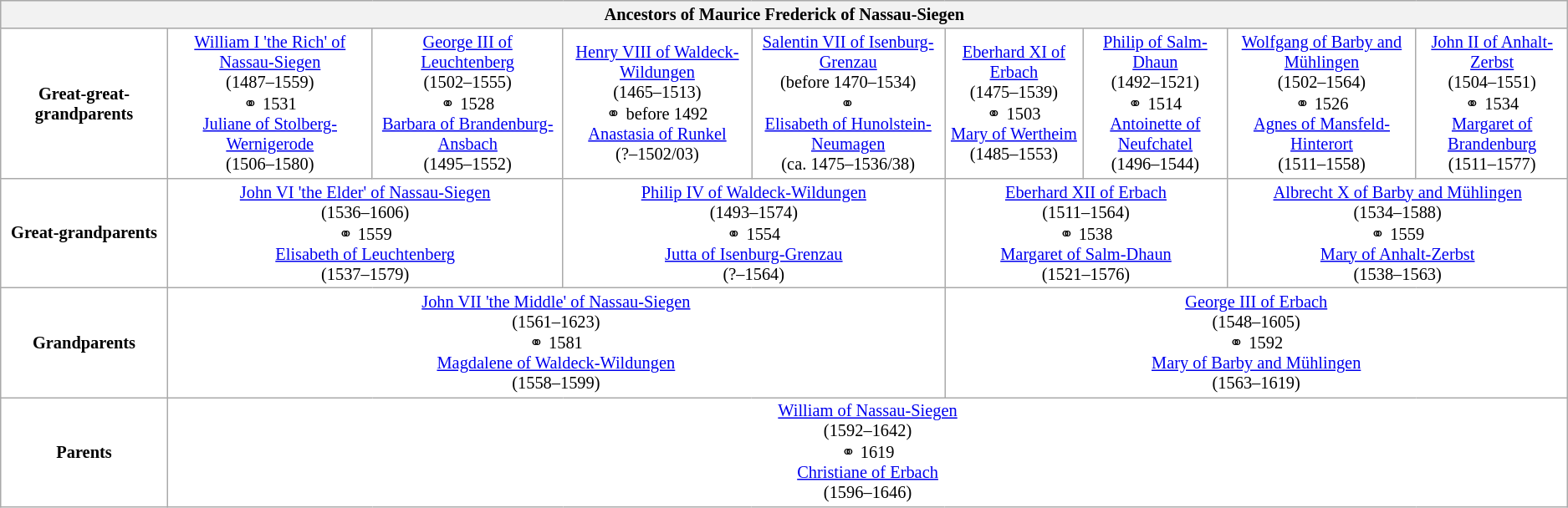<table class="wikitable" style="background:#FFFFFF; font-size:85%; text-align:center">
<tr bgcolor="#E0E0E0">
<th colspan="9">Ancestors of Maurice Frederick of Nassau-Siegen</th>
</tr>
<tr>
<td><strong>Great-great-grandparents</strong></td>
<td colspan="1"><a href='#'>William I 'the Rich' of Nassau-Siegen</a><br>(1487–1559)<br>⚭ 1531<br><a href='#'>Juliane of Stolberg-Wernigerode</a><br>(1506–1580)</td>
<td colspan="1"><a href='#'>George III of Leuchtenberg</a><br>(1502–1555)<br>⚭ 1528<br><a href='#'>Barbara of Brandenburg-Ansbach</a><br>(1495–1552)</td>
<td colspan="1"><a href='#'>Henry VIII of Waldeck-Wildungen</a><br>(1465–1513)<br>⚭ before 1492<br><a href='#'>Anastasia of Runkel</a><br>(?–1502/03)</td>
<td colspan="1"><a href='#'>Salentin VII of Isenburg-Grenzau</a><br>(before 1470–1534)<br>⚭<br><a href='#'>Elisabeth of Hunolstein-Neumagen</a><br>(ca. 1475–1536/38)</td>
<td colspan="1"><a href='#'>Eberhard XI of Erbach</a><br>(1475–1539)<br>⚭ 1503<br><a href='#'>Mary of Wertheim</a><br>(1485–1553)</td>
<td colspan="1"><a href='#'>Philip of Salm-Dhaun</a><br>(1492–1521)<br>⚭ 1514<br><a href='#'>Antoinette of Neufchatel</a><br>(1496–1544)</td>
<td colspan="1"><a href='#'>Wolfgang of Barby and Mühlingen</a><br>(1502–1564)<br>⚭ 1526<br><a href='#'>Agnes of Mansfeld-Hinterort</a><br>(1511–1558)</td>
<td colspan="1"><a href='#'>John II of Anhalt-Zerbst</a><br>(1504–1551)<br>⚭ 1534<br><a href='#'>Margaret of Brandenburg</a><br>(1511–1577)</td>
</tr>
<tr>
<td><strong>Great-grandparents</strong></td>
<td colspan="2"><a href='#'>John VI 'the Elder' of Nassau-Siegen</a><br>(1536–1606)<br>⚭ 1559<br><a href='#'>Elisabeth of Leuchtenberg</a><br>(1537–1579)</td>
<td colspan="2"><a href='#'>Philip IV of Waldeck-Wildungen</a><br>(1493–1574)<br>⚭ 1554<br><a href='#'>Jutta of Isenburg-Grenzau</a><br>(?–1564)</td>
<td colspan="2"><a href='#'>Eberhard XII of Erbach</a><br>(1511–1564)<br>⚭ 1538<br><a href='#'>Margaret of Salm-Dhaun</a><br>(1521–1576)</td>
<td colspan="2"><a href='#'>Albrecht X of Barby and Mühlingen</a><br>(1534–1588)<br>⚭ 1559<br><a href='#'>Mary of Anhalt-Zerbst</a><br>(1538–1563)</td>
</tr>
<tr>
<td><strong>Grandparents</strong></td>
<td colspan="4"><a href='#'>John VII 'the Middle' of Nassau-Siegen</a><br>(1561–1623)<br>⚭ 1581<br><a href='#'>Magdalene of Waldeck-Wildungen</a><br>(1558–1599)</td>
<td colspan="4"><a href='#'>George III of Erbach</a><br>(1548–1605)<br>⚭ 1592<br><a href='#'>Mary of Barby and Mühlingen</a><br>(1563–1619)</td>
</tr>
<tr>
<td><strong>Parents</strong></td>
<td colspan="8"><a href='#'>William of Nassau-Siegen</a><br>(1592–1642)<br>⚭ 1619<br><a href='#'>Christiane of Erbach</a><br>(1596–1646)</td>
</tr>
</table>
